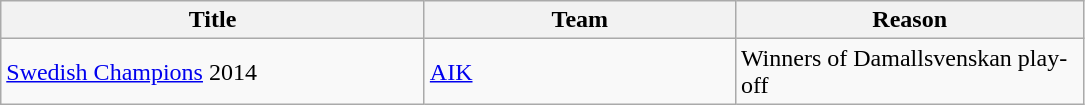<table class="wikitable" style="text-align: left;">
<tr>
<th style="width: 275px;">Title</th>
<th style="width: 200px;">Team</th>
<th style="width: 225px;">Reason</th>
</tr>
<tr>
<td><a href='#'>Swedish Champions</a> 2014</td>
<td><a href='#'>AIK</a></td>
<td>Winners of Damallsvenskan play-off</td>
</tr>
</table>
